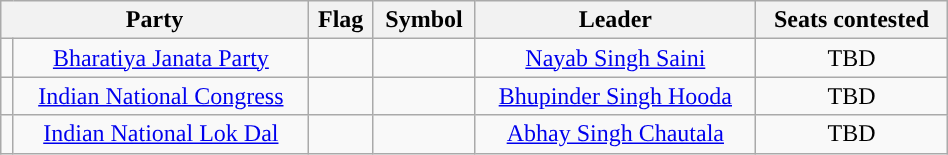<table class="wikitable" width="50%" style="text-align:center;">
<tr>
<th colspan="2">Party</th>
<th>Flag</th>
<th>Symbol</th>
<th>Leader</th>
<th>Seats contested</th>
</tr>
<tr>
<td></td>
<td><a href='#'>Bharatiya Janata Party</a></td>
<td></td>
<td></td>
<td><a href='#'>Nayab Singh Saini</a></td>
<td>TBD</td>
</tr>
<tr>
<td></td>
<td><a href='#'>Indian National Congress</a></td>
<td></td>
<td></td>
<td><a href='#'>Bhupinder Singh Hooda</a></td>
<td>TBD</td>
</tr>
<tr>
<td></td>
<td><a href='#'>Indian National Lok Dal</a></td>
<td></td>
<td></td>
<td style="text-align:center"><a href='#'>Abhay Singh Chautala</a></td>
<td>TBD</td>
</tr>
</table>
